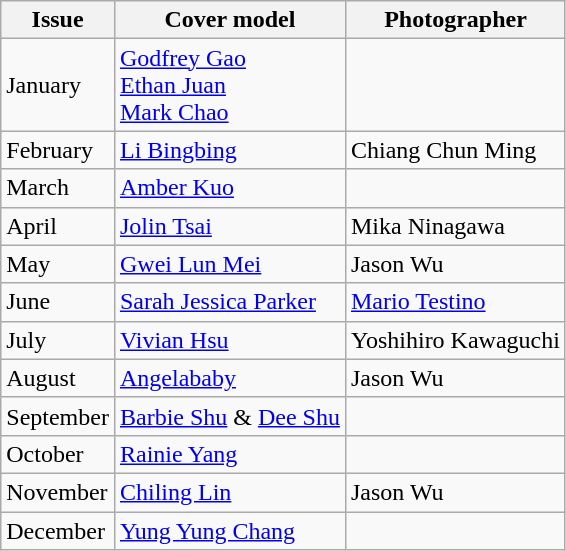<table class="wikitable">
<tr>
<th>Issue</th>
<th>Cover model</th>
<th>Photographer</th>
</tr>
<tr>
<td>January</td>
<td><a href='#'>Godfrey Gao</a><br><a href='#'>Ethan Juan</a><br><a href='#'>Mark Chao</a></td>
<td></td>
</tr>
<tr>
<td>February</td>
<td><a href='#'>Li Bingbing</a></td>
<td>Chiang Chun Ming</td>
</tr>
<tr>
<td>March</td>
<td><a href='#'>Amber Kuo</a></td>
<td></td>
</tr>
<tr>
<td>April</td>
<td><a href='#'>Jolin Tsai</a></td>
<td>Mika Ninagawa</td>
</tr>
<tr>
<td>May</td>
<td><a href='#'>Gwei Lun Mei</a></td>
<td>Jason Wu</td>
</tr>
<tr>
<td>June</td>
<td><a href='#'>Sarah Jessica Parker</a></td>
<td><a href='#'>Mario Testino</a></td>
</tr>
<tr>
<td>July</td>
<td><a href='#'>Vivian Hsu</a></td>
<td>Yoshihiro Kawaguchi</td>
</tr>
<tr>
<td>August</td>
<td><a href='#'>Angelababy</a></td>
<td>Jason Wu</td>
</tr>
<tr>
<td>September</td>
<td><a href='#'>Barbie Shu</a> & <a href='#'>Dee Shu</a></td>
<td></td>
</tr>
<tr>
<td>October</td>
<td><a href='#'>Rainie Yang</a></td>
<td></td>
</tr>
<tr>
<td>November</td>
<td><a href='#'>Chiling Lin</a></td>
<td>Jason Wu</td>
</tr>
<tr>
<td>December</td>
<td><a href='#'>Yung Yung Chang</a></td>
<td></td>
</tr>
</table>
